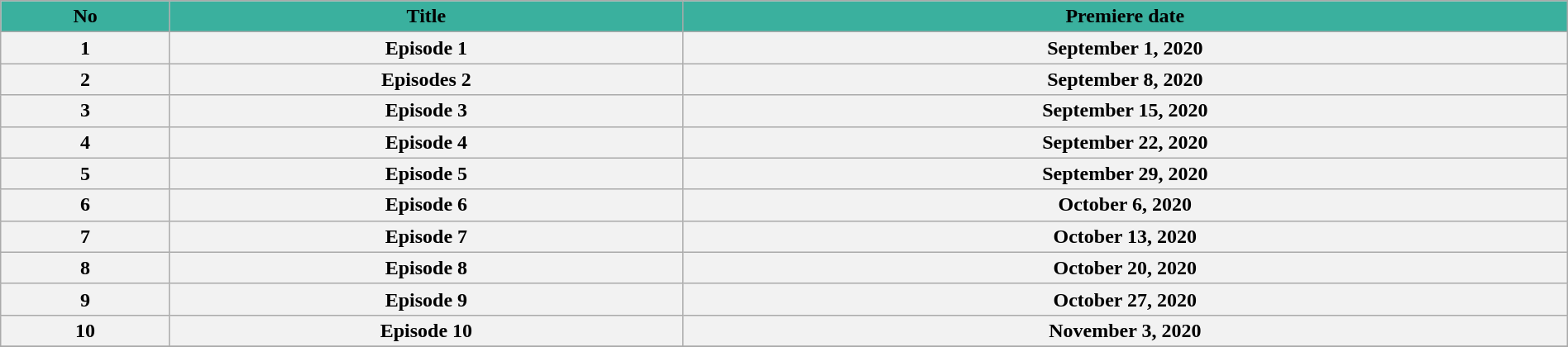<table class="wikitable" style="width:100%; margin:auto">
<tr>
<th style="background: #3AB09E; color: #000;">No</th>
<th style="background: #3AB09E; color: #000;">Title</th>
<th style="background: #3AB09E; color: #000;">Premiere date</th>
</tr>
<tr>
<th>1</th>
<th>Episode 1</th>
<th>September 1, 2020</th>
</tr>
<tr>
<th>2</th>
<th>Episodes 2</th>
<th>September 8, 2020</th>
</tr>
<tr>
<th>3</th>
<th>Episode 3</th>
<th>September 15, 2020</th>
</tr>
<tr>
<th>4</th>
<th>Episode 4</th>
<th>September 22, 2020</th>
</tr>
<tr>
<th>5</th>
<th>Episode 5</th>
<th>September 29, 2020</th>
</tr>
<tr>
<th>6</th>
<th>Episode 6</th>
<th>October 6, 2020</th>
</tr>
<tr>
<th>7</th>
<th>Episode 7</th>
<th>October 13, 2020</th>
</tr>
<tr>
<th>8</th>
<th>Episode 8</th>
<th>October 20, 2020</th>
</tr>
<tr>
<th>9</th>
<th>Episode 9</th>
<th>October 27, 2020</th>
</tr>
<tr>
<th>10</th>
<th>Episode 10</th>
<th>November 3, 2020</th>
</tr>
<tr>
</tr>
</table>
